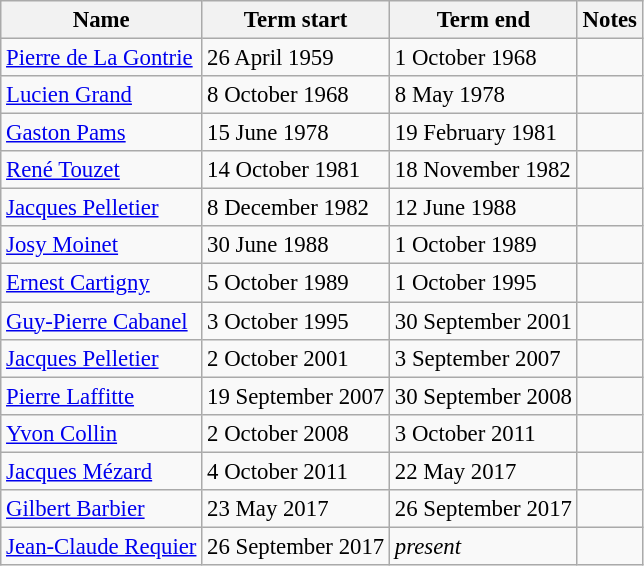<table class="wikitable" style="font-size:95%;">
<tr>
<th>Name</th>
<th>Term start</th>
<th>Term end</th>
<th>Notes</th>
</tr>
<tr>
<td><a href='#'>Pierre de La Gontrie</a></td>
<td>26 April 1959</td>
<td>1 October 1968</td>
<td></td>
</tr>
<tr>
<td><a href='#'>Lucien Grand</a></td>
<td>8 October 1968</td>
<td>8 May 1978</td>
<td></td>
</tr>
<tr>
<td><a href='#'>Gaston Pams</a></td>
<td>15 June 1978</td>
<td>19 February 1981</td>
<td></td>
</tr>
<tr>
<td><a href='#'>René Touzet</a></td>
<td>14 October 1981</td>
<td>18 November 1982</td>
<td></td>
</tr>
<tr>
<td><a href='#'>Jacques Pelletier</a></td>
<td>8 December 1982</td>
<td>12 June 1988</td>
<td></td>
</tr>
<tr>
<td><a href='#'>Josy Moinet</a></td>
<td>30 June 1988</td>
<td>1 October 1989</td>
<td></td>
</tr>
<tr>
<td><a href='#'>Ernest Cartigny</a></td>
<td>5 October 1989</td>
<td>1 October 1995</td>
<td></td>
</tr>
<tr>
<td><a href='#'>Guy-Pierre Cabanel</a></td>
<td>3 October 1995</td>
<td>30 September 2001</td>
<td></td>
</tr>
<tr>
<td><a href='#'>Jacques Pelletier</a></td>
<td>2 October 2001</td>
<td>3 September 2007</td>
<td></td>
</tr>
<tr>
<td><a href='#'>Pierre Laffitte</a></td>
<td>19 September 2007</td>
<td>30 September 2008</td>
<td></td>
</tr>
<tr>
<td><a href='#'>Yvon Collin</a></td>
<td>2 October 2008</td>
<td>3 October 2011</td>
<td></td>
</tr>
<tr>
<td><a href='#'>Jacques Mézard</a></td>
<td>4 October 2011</td>
<td>22 May 2017</td>
<td></td>
</tr>
<tr>
<td><a href='#'>Gilbert Barbier</a></td>
<td>23 May 2017</td>
<td>26 September 2017</td>
<td></td>
</tr>
<tr>
<td><a href='#'>Jean-Claude Requier</a></td>
<td>26 September 2017</td>
<td><em>present</em></td>
<td></td>
</tr>
</table>
